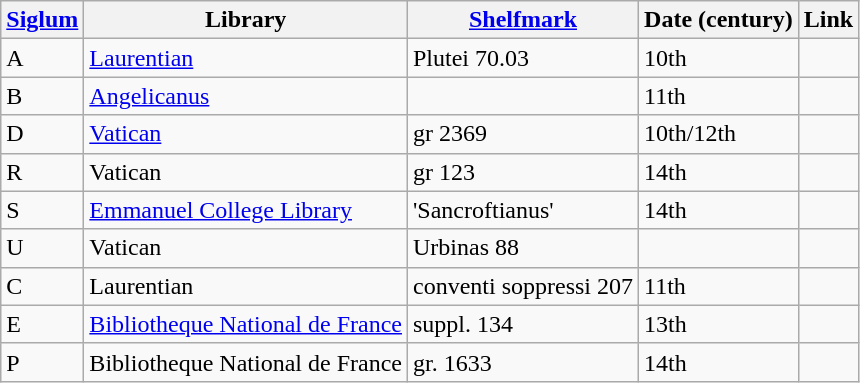<table class="wikitable">
<tr>
<th><a href='#'>Siglum</a></th>
<th>Library</th>
<th><a href='#'>Shelfmark</a></th>
<th>Date (century)</th>
<th>Link</th>
</tr>
<tr>
<td>A</td>
<td><a href='#'>Laurentian</a></td>
<td>Plutei 70.03</td>
<td>10th</td>
<td></td>
</tr>
<tr>
<td>B</td>
<td><a href='#'>Angelicanus</a></td>
<td></td>
<td>11th</td>
<td></td>
</tr>
<tr>
<td>D</td>
<td><a href='#'>Vatican</a></td>
<td>gr 2369</td>
<td>10th/12th</td>
<td></td>
</tr>
<tr>
<td>R</td>
<td>Vatican</td>
<td>gr 123</td>
<td>14th</td>
<td></td>
</tr>
<tr>
<td>S</td>
<td><a href='#'>Emmanuel College Library</a></td>
<td>'Sancroftianus'</td>
<td>14th</td>
<td></td>
</tr>
<tr>
<td>U</td>
<td>Vatican</td>
<td>Urbinas 88</td>
<td></td>
<td></td>
</tr>
<tr>
<td>C</td>
<td>Laurentian</td>
<td>conventi soppressi 207</td>
<td>11th</td>
<td></td>
</tr>
<tr>
<td>E</td>
<td><a href='#'>Bibliotheque National de France</a></td>
<td>suppl. 134</td>
<td>13th</td>
<td></td>
</tr>
<tr>
<td>P</td>
<td>Bibliotheque National de France</td>
<td>gr. 1633</td>
<td>14th</td>
<td></td>
</tr>
</table>
